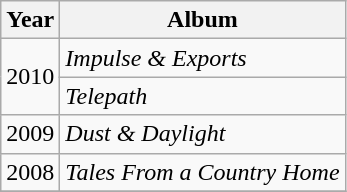<table class="wikitable">
<tr>
<th align'"center">Year</th>
<th align="center">Album</th>
</tr>
<tr>
<td align="center" rowspan=2>2010</td>
<td align="left"><em>Impulse & Exports</em></td>
</tr>
<tr>
<td align="left"><em>Telepath</em></td>
</tr>
<tr>
<td align="center">2009</td>
<td align="left"><em>Dust & Daylight</em></td>
</tr>
<tr>
<td align="center">2008</td>
<td align="left"><em>Tales From a Country Home</em></td>
</tr>
<tr>
</tr>
</table>
